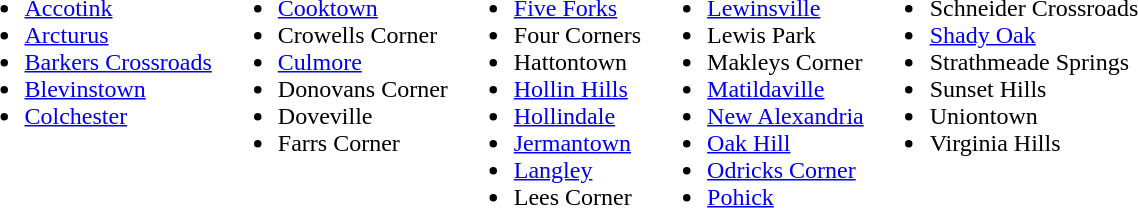<table border="0">
<tr>
<td style="vertical-align:top;"><br><ul><li><a href='#'>Accotink</a></li><li><a href='#'>Arcturus</a></li><li><a href='#'>Barkers Crossroads</a></li><li><a href='#'>Blevinstown</a></li><li><a href='#'>Colchester</a></li></ul></td>
<td style="vertical-align:top;"><br><ul><li><a href='#'>Cooktown</a></li><li>Crowells Corner</li><li><a href='#'>Culmore</a></li><li>Donovans Corner</li><li>Doveville</li><li>Farrs Corner</li></ul></td>
<td style="vertical-align:top;"><br><ul><li><a href='#'>Five Forks</a></li><li>Four Corners</li><li>Hattontown</li><li><a href='#'>Hollin Hills</a></li><li><a href='#'>Hollindale</a></li><li><a href='#'>Jermantown</a></li><li><a href='#'>Langley</a></li><li>Lees Corner</li></ul></td>
<td style="vertical-align:top;"><br><ul><li><a href='#'>Lewinsville</a></li><li>Lewis Park</li><li>Makleys Corner</li><li><a href='#'>Matildaville</a></li><li><a href='#'>New Alexandria</a></li><li><a href='#'>Oak Hill</a></li><li><a href='#'>Odricks Corner</a></li><li><a href='#'>Pohick</a></li></ul></td>
<td style="vertical-align:top;"><br><ul><li>Schneider Crossroads</li><li><a href='#'>Shady Oak</a></li><li>Strathmeade Springs</li><li>Sunset Hills</li><li>Uniontown</li><li>Virginia Hills</li></ul></td>
</tr>
</table>
